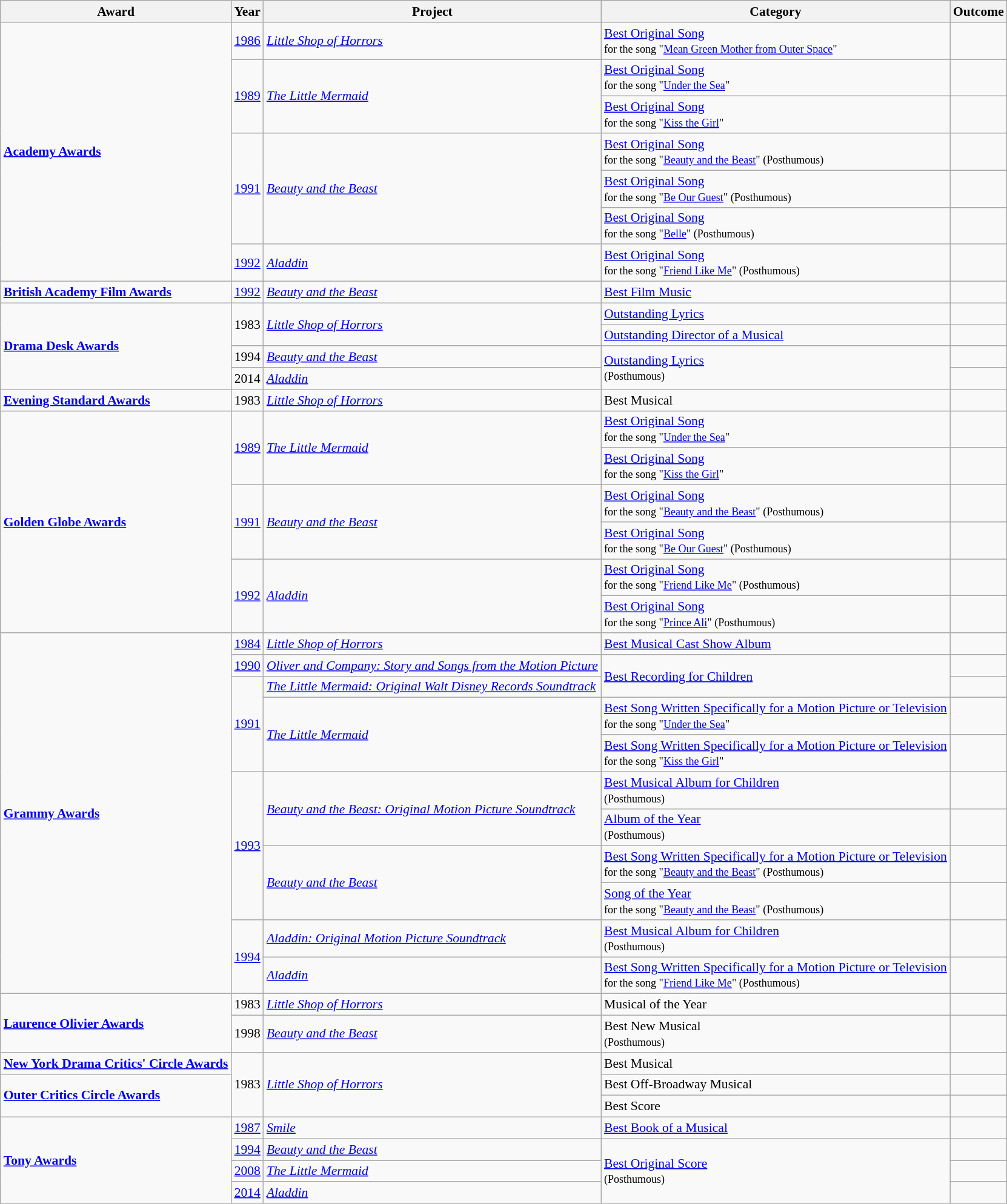<table class="wikitable" style="font-size: 90%;">
<tr>
<th>Award</th>
<th>Year</th>
<th>Project</th>
<th>Category</th>
<th>Outcome</th>
</tr>
<tr>
<td rowspan="7"><strong><a href='#'>Academy Awards</a></strong></td>
<td><a href='#'>1986</a></td>
<td><em><a href='#'>Little Shop of Horrors</a></em></td>
<td><a href='#'>Best Original Song</a><br><small>for the song "<a href='#'>Mean Green Mother from Outer Space</a>"</small></td>
<td></td>
</tr>
<tr>
<td rowspan="2"><a href='#'>1989</a></td>
<td rowspan="2"><em><a href='#'>The Little Mermaid</a></em></td>
<td><a href='#'>Best Original Song</a><br><small>for the song "<a href='#'>Under the Sea</a>"</small></td>
<td></td>
</tr>
<tr>
<td><a href='#'>Best Original Song</a><br><small>for the song "<a href='#'>Kiss the Girl</a>"</small></td>
<td></td>
</tr>
<tr>
<td rowspan="3"><a href='#'>1991</a></td>
<td rowspan="3"><em><a href='#'>Beauty and the Beast</a></em></td>
<td><a href='#'>Best Original Song</a><br><small>for the song "<a href='#'>Beauty and the Beast</a>" (Posthumous)</small></td>
<td></td>
</tr>
<tr>
<td><a href='#'>Best Original Song</a><br><small>for the song "<a href='#'>Be Our Guest</a>" (Posthumous)</small></td>
<td></td>
</tr>
<tr>
<td><a href='#'>Best Original Song</a><br><small>for the song "<a href='#'>Belle</a>" (Posthumous)</small></td>
<td></td>
</tr>
<tr>
<td><a href='#'>1992</a></td>
<td><em><a href='#'>Aladdin</a></em></td>
<td><a href='#'>Best Original Song</a><br><small>for the song "<a href='#'>Friend Like Me</a>" (Posthumous)</small></td>
<td></td>
</tr>
<tr>
<td><strong><a href='#'>British Academy Film Awards</a></strong></td>
<td><a href='#'>1992</a></td>
<td><em><a href='#'>Beauty and the Beast</a></em></td>
<td><a href='#'>Best Film Music</a></td>
<td></td>
</tr>
<tr>
<td rowspan="4"><strong><a href='#'>Drama Desk Awards</a></strong></td>
<td rowspan="2">1983</td>
<td rowspan="2"><em><a href='#'>Little Shop of Horrors</a></em></td>
<td><a href='#'>Outstanding Lyrics</a></td>
<td></td>
</tr>
<tr>
<td><a href='#'>Outstanding Director of a Musical</a></td>
<td></td>
</tr>
<tr>
<td>1994</td>
<td><em><a href='#'>Beauty and the Beast</a></em></td>
<td rowspan="2"><a href='#'>Outstanding Lyrics</a><br><small>(Posthumous)</small></td>
<td></td>
</tr>
<tr>
<td>2014</td>
<td><em><a href='#'>Aladdin</a></em></td>
<td></td>
</tr>
<tr>
<td><strong><a href='#'>Evening Standard Awards</a></strong></td>
<td>1983</td>
<td><em><a href='#'>Little Shop of Horrors</a></em></td>
<td>Best Musical</td>
<td></td>
</tr>
<tr>
<td rowspan="6"><strong><a href='#'>Golden Globe Awards</a></strong></td>
<td rowspan="2"><a href='#'>1989</a></td>
<td rowspan="2"><em><a href='#'>The Little Mermaid</a></em></td>
<td><a href='#'>Best Original Song</a><br><small>for the song "<a href='#'>Under the Sea</a>"</small></td>
<td></td>
</tr>
<tr>
<td><a href='#'>Best Original Song</a><br><small>for the song "<a href='#'>Kiss the Girl</a>"</small></td>
<td></td>
</tr>
<tr>
<td rowspan="2"><a href='#'>1991</a></td>
<td rowspan="2"><em><a href='#'>Beauty and the Beast</a></em></td>
<td><a href='#'>Best Original Song</a><br><small>for the song "<a href='#'>Beauty and the Beast</a>" (Posthumous)</small></td>
<td></td>
</tr>
<tr>
<td><a href='#'>Best Original Song</a><br><small>for the song "<a href='#'>Be Our Guest</a>" (Posthumous)</small></td>
<td></td>
</tr>
<tr>
<td rowspan="2"><a href='#'>1992</a></td>
<td rowspan="2"><em><a href='#'>Aladdin</a></em></td>
<td><a href='#'>Best Original Song</a><br><small>for the song "<a href='#'>Friend Like Me</a>" (Posthumous)</small></td>
<td></td>
</tr>
<tr>
<td><a href='#'>Best Original Song</a><br><small>for the song "<a href='#'>Prince Ali</a>" (Posthumous)</small></td>
<td></td>
</tr>
<tr>
<td rowspan="11"><strong><a href='#'>Grammy Awards</a></strong></td>
<td><a href='#'>1984</a></td>
<td><em><a href='#'>Little Shop of Horrors</a></em></td>
<td><a href='#'>Best Musical Cast Show Album</a></td>
<td></td>
</tr>
<tr>
<td><a href='#'>1990</a></td>
<td><em><a href='#'>Oliver and Company: Story and Songs from the Motion Picture</a></em></td>
<td rowspan="2"><a href='#'>Best Recording for Children</a></td>
<td></td>
</tr>
<tr>
<td rowspan="3"><a href='#'>1991</a></td>
<td><em><a href='#'>The Little Mermaid: Original Walt Disney Records Soundtrack</a></em></td>
<td></td>
</tr>
<tr>
<td rowspan="2"><em><a href='#'>The Little Mermaid</a></em></td>
<td><a href='#'>Best Song Written Specifically for a Motion Picture or Television</a> <br><small>for the song "<a href='#'>Under the Sea</a>"</small></td>
<td></td>
</tr>
<tr>
<td><a href='#'>Best Song Written Specifically for a Motion Picture or Television</a> <br><small>for the song "<a href='#'>Kiss the Girl</a>"</small></td>
<td></td>
</tr>
<tr>
<td rowspan="4"><a href='#'>1993</a></td>
<td rowspan="2"><em><a href='#'>Beauty and the Beast: Original Motion Picture Soundtrack</a></em></td>
<td><a href='#'>Best Musical Album for Children</a><br><small>(Posthumous)</small></td>
<td></td>
</tr>
<tr>
<td><a href='#'>Album of the Year</a><br><small>(Posthumous)</small></td>
<td></td>
</tr>
<tr>
<td rowspan="2"><em><a href='#'>Beauty and the Beast</a></em></td>
<td><a href='#'>Best Song Written Specifically for a Motion Picture or Television</a><br><small>for the song "<a href='#'>Beauty and the Beast</a>" (Posthumous)</small></td>
<td></td>
</tr>
<tr>
<td><a href='#'>Song of the Year</a><br><small>for the song "<a href='#'>Beauty and the Beast</a>" (Posthumous)</small></td>
<td></td>
</tr>
<tr>
<td rowspan="2"><a href='#'>1994</a></td>
<td><em><a href='#'>Aladdin: Original Motion Picture Soundtrack</a></em></td>
<td><a href='#'>Best Musical Album for Children</a><br><small>(Posthumous)</small></td>
<td></td>
</tr>
<tr>
<td><em><a href='#'>Aladdin</a></em></td>
<td><a href='#'>Best Song Written Specifically for a Motion Picture or Television</a><br><small>for the song "<a href='#'>Friend Like Me</a>" (Posthumous)</small></td>
<td></td>
</tr>
<tr>
<td rowspan="2"><strong><a href='#'>Laurence Olivier Awards</a></strong></td>
<td>1983</td>
<td><em><a href='#'>Little Shop of Horrors</a></em></td>
<td>Musical of the Year</td>
<td></td>
</tr>
<tr>
<td>1998</td>
<td><em><a href='#'>Beauty and the Beast</a></em></td>
<td>Best New Musical<br><small>(Posthumous)</small></td>
<td></td>
</tr>
<tr>
<td><strong><a href='#'>New York Drama Critics' Circle Awards</a></strong></td>
<td rowspan="3">1983</td>
<td rowspan="3"><em><a href='#'>Little Shop of Horrors</a></em></td>
<td>Best Musical</td>
<td></td>
</tr>
<tr>
<td rowspan="2"><strong><a href='#'>Outer Critics Circle Awards</a></strong></td>
<td>Best Off-Broadway Musical</td>
<td></td>
</tr>
<tr>
<td>Best Score</td>
<td></td>
</tr>
<tr>
<td rowspan="4"><strong><a href='#'>Tony Awards</a></strong></td>
<td><a href='#'>1987</a></td>
<td><em><a href='#'>Smile</a></em></td>
<td><a href='#'>Best Book of a Musical</a></td>
<td></td>
</tr>
<tr>
<td><a href='#'>1994</a></td>
<td><em><a href='#'>Beauty and the Beast</a></em></td>
<td rowspan="3"><a href='#'>Best Original Score</a><br><small>(Posthumous)</small></td>
<td></td>
</tr>
<tr>
<td><a href='#'>2008</a></td>
<td><em><a href='#'>The Little Mermaid</a></em></td>
<td></td>
</tr>
<tr>
<td><a href='#'>2014</a></td>
<td><em><a href='#'>Aladdin</a></em></td>
<td></td>
</tr>
</table>
